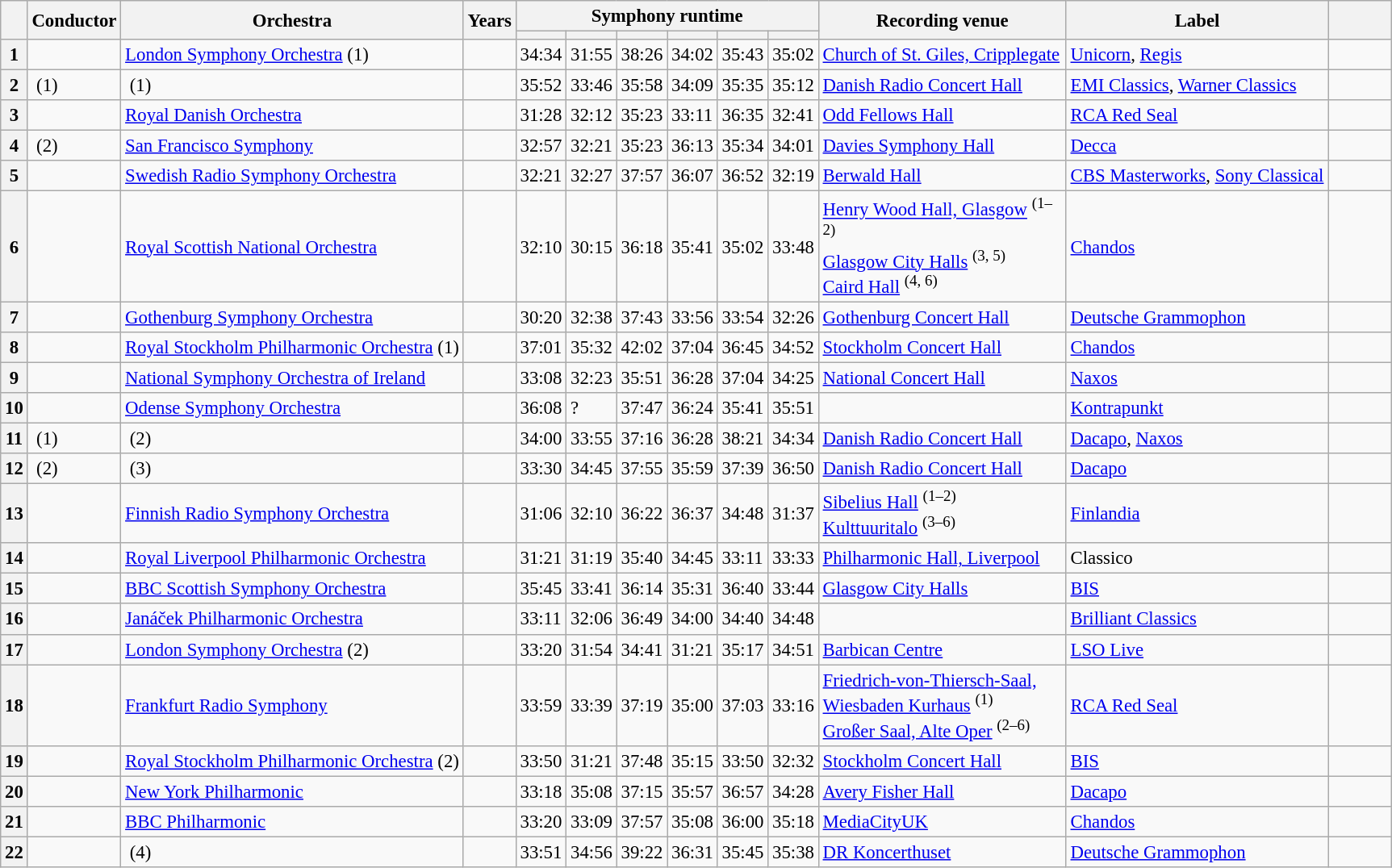<table class="wikitable sortable" style="margin-right: 0; font-size: 95%">
<tr>
<th rowspan=2></th>
<th rowspan=2 scope=col>Conductor</th>
<th rowspan=2 scope=col>Orchestra</th>
<th rowspan=2 scope=col>Years</th>
<th colspan=6 scope=col>Symphony runtime</th>
<th style="width:13em"; rowspan=2 scope=col>Recording venue</th>
<th rowspan=2 scope=col>Label</th>
<th style="width:3em"; rowspan=2 scope=col class="unsortable"></th>
</tr>
<tr>
<th scope=col></th>
<th scope=col></th>
<th scope=col></th>
<th scope=col></th>
<th scope=col></th>
<th scope=col></th>
</tr>
<tr>
<th scope="row">1</th>
<td></td>
<td><a href='#'>London Symphony Orchestra</a> (1)</td>
<td></td>
<td>34:34</td>
<td>31:55</td>
<td>38:26</td>
<td>34:02</td>
<td>35:43</td>
<td>35:02</td>
<td><a href='#'>Church of St. Giles, Cripplegate</a></td>
<td><a href='#'>Unicorn</a>, <a href='#'>Regis</a></td>
<td style="text-align: center;"></td>
</tr>
<tr>
<th scope="row">2</th>
<td> (1)</td>
<td> (1)</td>
<td></td>
<td>35:52</td>
<td>33:46</td>
<td>35:58</td>
<td>34:09</td>
<td>35:35</td>
<td>35:12</td>
<td><a href='#'>Danish Radio Concert Hall</a></td>
<td><a href='#'>EMI Classics</a>, <a href='#'>Warner Classics</a></td>
<td style="text-align: center;"></td>
</tr>
<tr>
<th scope="row">3</th>
<td></td>
<td><a href='#'>Royal Danish Orchestra</a></td>
<td></td>
<td>31:28</td>
<td>32:12</td>
<td>35:23</td>
<td>33:11</td>
<td>36:35</td>
<td>32:41</td>
<td><a href='#'>Odd Fellows Hall</a></td>
<td><a href='#'>RCA Red Seal</a></td>
<td style="text-align: center;"></td>
</tr>
<tr>
<th scope="row">4</th>
<td> (2)</td>
<td><a href='#'>San Francisco Symphony</a></td>
<td></td>
<td>32:57</td>
<td>32:21</td>
<td>35:23</td>
<td>36:13</td>
<td>35:34</td>
<td>34:01</td>
<td><a href='#'>Davies Symphony Hall</a></td>
<td><a href='#'>Decca</a></td>
<td style="text-align: center;"></td>
</tr>
<tr>
<th scope="row">5</th>
<td></td>
<td><a href='#'>Swedish Radio Symphony Orchestra</a></td>
<td></td>
<td>32:21</td>
<td>32:27</td>
<td>37:57</td>
<td>36:07</td>
<td>36:52</td>
<td>32:19</td>
<td><a href='#'>Berwald Hall</a></td>
<td><a href='#'>CBS Masterworks</a>, <a href='#'>Sony Classical</a></td>
<td style="text-align: center;"></td>
</tr>
<tr>
<th scope="row">6</th>
<td></td>
<td><a href='#'>Royal Scottish National Orchestra</a></td>
<td></td>
<td>32:10</td>
<td>30:15</td>
<td>36:18</td>
<td>35:41</td>
<td>35:02</td>
<td>33:48</td>
<td><a href='#'>Henry Wood Hall, Glasgow</a> <sup>(1–2)</sup><br><a href='#'>Glasgow City Halls</a> <sup>(3, 5)</sup><br><a href='#'>Caird Hall</a> <sup>(4, 6)</sup></td>
<td><a href='#'>Chandos</a></td>
<td style="text-align: center;"></td>
</tr>
<tr>
<th scope="row">7</th>
<td></td>
<td><a href='#'>Gothenburg Symphony Orchestra</a></td>
<td></td>
<td>30:20</td>
<td>32:38</td>
<td>37:43</td>
<td>33:56</td>
<td>33:54</td>
<td>32:26</td>
<td><a href='#'>Gothenburg Concert Hall</a></td>
<td><a href='#'>Deutsche Grammophon</a></td>
<td style="text-align: center;"></td>
</tr>
<tr>
<th scope="row">8</th>
<td></td>
<td><a href='#'>Royal Stockholm Philharmonic Orchestra</a> (1)</td>
<td></td>
<td>37:01</td>
<td>35:32</td>
<td>42:02</td>
<td>37:04</td>
<td>36:45</td>
<td>34:52</td>
<td><a href='#'>Stockholm Concert Hall</a></td>
<td><a href='#'>Chandos</a></td>
<td style="text-align: center;"></td>
</tr>
<tr>
<th scope="row">9</th>
<td></td>
<td><a href='#'>National Symphony Orchestra of Ireland</a></td>
<td></td>
<td>33:08</td>
<td>32:23</td>
<td>35:51</td>
<td>36:28</td>
<td>37:04</td>
<td>34:25</td>
<td><a href='#'>National Concert Hall</a></td>
<td><a href='#'>Naxos</a></td>
<td style="text-align: center;"></td>
</tr>
<tr>
<th scope="row">10</th>
<td></td>
<td><a href='#'>Odense Symphony Orchestra</a></td>
<td></td>
<td>36:08</td>
<td>?</td>
<td>37:47</td>
<td>36:24</td>
<td>35:41</td>
<td>35:51</td>
<td></td>
<td><a href='#'>Kontrapunkt</a></td>
<td style="text-align: center;"></td>
</tr>
<tr>
<th scope="row">11</th>
<td> (1)</td>
<td> (2)</td>
<td></td>
<td>34:00</td>
<td>33:55</td>
<td>37:16</td>
<td>36:28</td>
<td>38:21</td>
<td>34:34</td>
<td><a href='#'>Danish Radio Concert Hall</a></td>
<td><a href='#'>Dacapo</a>, <a href='#'>Naxos</a></td>
<td style="text-align: center;"></td>
</tr>
<tr>
<th scope="row">12</th>
<td> (2)</td>
<td> (3)</td>
<td></td>
<td>33:30</td>
<td>34:45</td>
<td>37:55</td>
<td>35:59</td>
<td>37:39</td>
<td>36:50</td>
<td><a href='#'>Danish Radio Concert Hall</a></td>
<td><a href='#'>Dacapo</a></td>
<td style="text-align: center;"></td>
</tr>
<tr>
<th scope="row">13</th>
<td></td>
<td><a href='#'>Finnish Radio Symphony Orchestra</a></td>
<td></td>
<td>31:06</td>
<td>32:10</td>
<td>36:22</td>
<td>36:37</td>
<td>34:48</td>
<td>31:37</td>
<td><a href='#'>Sibelius Hall</a> <sup>(1–2)</sup><br><a href='#'>Kulttuuritalo</a> <sup>(3–6)</sup></td>
<td><a href='#'>Finlandia</a></td>
<td style="text-align: center;"></td>
</tr>
<tr>
<th scope="row">14</th>
<td></td>
<td><a href='#'>Royal Liverpool Philharmonic Orchestra</a></td>
<td></td>
<td>31:21</td>
<td>31:19</td>
<td>35:40</td>
<td>34:45</td>
<td>33:11</td>
<td>33:33</td>
<td><a href='#'>Philharmonic Hall, Liverpool</a></td>
<td>Classico</td>
<td style="text-align: center;"></td>
</tr>
<tr>
<th scope="row">15</th>
<td></td>
<td><a href='#'>BBC Scottish Symphony Orchestra</a></td>
<td></td>
<td>35:45</td>
<td>33:41</td>
<td>36:14</td>
<td>35:31</td>
<td>36:40</td>
<td>33:44</td>
<td><a href='#'>Glasgow City Halls</a></td>
<td><a href='#'>BIS</a></td>
<td style="text-align: center;"></td>
</tr>
<tr>
<th scope="row">16</th>
<td></td>
<td><a href='#'>Janáček Philharmonic Orchestra</a></td>
<td></td>
<td>33:11</td>
<td>32:06</td>
<td>36:49</td>
<td>34:00</td>
<td>34:40</td>
<td>34:48</td>
<td></td>
<td><a href='#'>Brilliant Classics</a></td>
<td style="text-align: center;"></td>
</tr>
<tr>
<th scope="row">17</th>
<td></td>
<td><a href='#'>London Symphony Orchestra</a> (2)</td>
<td></td>
<td>33:20</td>
<td>31:54</td>
<td>34:41</td>
<td>31:21</td>
<td>35:17</td>
<td>34:51</td>
<td><a href='#'>Barbican Centre</a></td>
<td><a href='#'>LSO Live</a></td>
<td style="text-align: center;"></td>
</tr>
<tr>
<th scope="row">18</th>
<td></td>
<td><a href='#'>Frankfurt Radio Symphony</a></td>
<td></td>
<td>33:59</td>
<td>33:39</td>
<td>37:19</td>
<td>35:00</td>
<td>37:03</td>
<td>33:16</td>
<td><a href='#'>Friedrich-von-Thiersch-Saal, Wiesbaden Kurhaus</a> <sup>(1)</sup><br><a href='#'>Großer Saal, Alte Oper</a> <sup>(2–6)</sup></td>
<td><a href='#'>RCA Red Seal</a></td>
<td style="text-align: center;"></td>
</tr>
<tr>
<th scope="row">19</th>
<td></td>
<td><a href='#'>Royal Stockholm Philharmonic Orchestra</a> (2)</td>
<td></td>
<td>33:50</td>
<td>31:21</td>
<td>37:48</td>
<td>35:15</td>
<td>33:50</td>
<td>32:32</td>
<td><a href='#'>Stockholm Concert Hall</a></td>
<td><a href='#'>BIS</a></td>
<td style="text-align: center;"></td>
</tr>
<tr>
<th scope="row">20</th>
<td></td>
<td><a href='#'>New York Philharmonic</a></td>
<td></td>
<td>33:18</td>
<td>35:08</td>
<td>37:15</td>
<td>35:57</td>
<td>36:57</td>
<td>34:28</td>
<td><a href='#'>Avery Fisher Hall</a></td>
<td><a href='#'>Dacapo</a></td>
<td style="text-align: center;"></td>
</tr>
<tr>
<th scope="row">21</th>
<td></td>
<td><a href='#'>BBC Philharmonic</a></td>
<td></td>
<td>33:20</td>
<td>33:09</td>
<td>37:57</td>
<td>35:08</td>
<td>36:00</td>
<td>35:18</td>
<td><a href='#'>MediaCityUK</a></td>
<td><a href='#'>Chandos</a></td>
<td style="text-align: center;"></td>
</tr>
<tr>
<th scope="row">22</th>
<td></td>
<td> (4)</td>
<td></td>
<td>33:51</td>
<td>34:56</td>
<td>39:22</td>
<td>36:31</td>
<td>35:45</td>
<td>35:38</td>
<td><a href='#'>DR Koncerthuset</a></td>
<td><a href='#'>Deutsche Grammophon</a></td>
<td style="text-align: center;"></td>
</tr>
</table>
